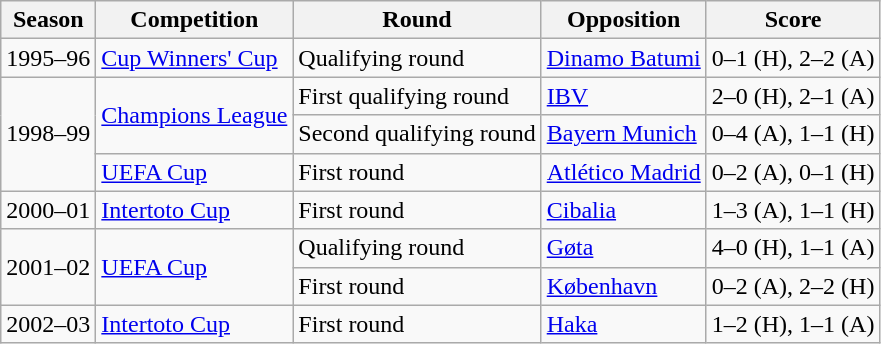<table class="wikitable">
<tr>
<th>Season</th>
<th>Competition</th>
<th>Round</th>
<th>Opposition</th>
<th>Score</th>
</tr>
<tr>
<td rowspan="1">1995–96</td>
<td rowspan="1"><a href='#'>Cup Winners' Cup</a></td>
<td>Qualifying round</td>
<td> <a href='#'>Dinamo Batumi</a></td>
<td>0–1 (H), 2–2 (A)</td>
</tr>
<tr>
<td rowspan="3">1998–99</td>
<td rowspan="2"><a href='#'>Champions League</a></td>
<td>First qualifying round</td>
<td> <a href='#'>IBV</a></td>
<td>2–0 (H), 2–1 (A)</td>
</tr>
<tr>
<td>Second qualifying round</td>
<td> <a href='#'>Bayern Munich</a></td>
<td>0–4 (A), 1–1 (H)</td>
</tr>
<tr>
<td rowspan="1"><a href='#'>UEFA Cup</a></td>
<td>First round</td>
<td> <a href='#'>Atlético Madrid</a></td>
<td>0–2 (A), 0–1 (H)</td>
</tr>
<tr>
<td rowspan="1">2000–01</td>
<td rowspan="1"><a href='#'>Intertoto Cup</a></td>
<td>First round</td>
<td> <a href='#'>Cibalia</a></td>
<td>1–3 (A), 1–1 (H)</td>
</tr>
<tr>
<td rowspan="2">2001–02</td>
<td rowspan="2"><a href='#'>UEFA Cup</a></td>
<td>Qualifying round</td>
<td> <a href='#'>Gøta</a></td>
<td>4–0 (H), 1–1 (A)</td>
</tr>
<tr>
<td>First round</td>
<td> <a href='#'>København</a></td>
<td>0–2 (A), 2–2 (H)</td>
</tr>
<tr>
<td rowspan="1">2002–03</td>
<td rowspan="1"><a href='#'>Intertoto Cup</a></td>
<td>First round</td>
<td> <a href='#'>Haka</a></td>
<td>1–2 (H), 1–1 (A)</td>
</tr>
</table>
